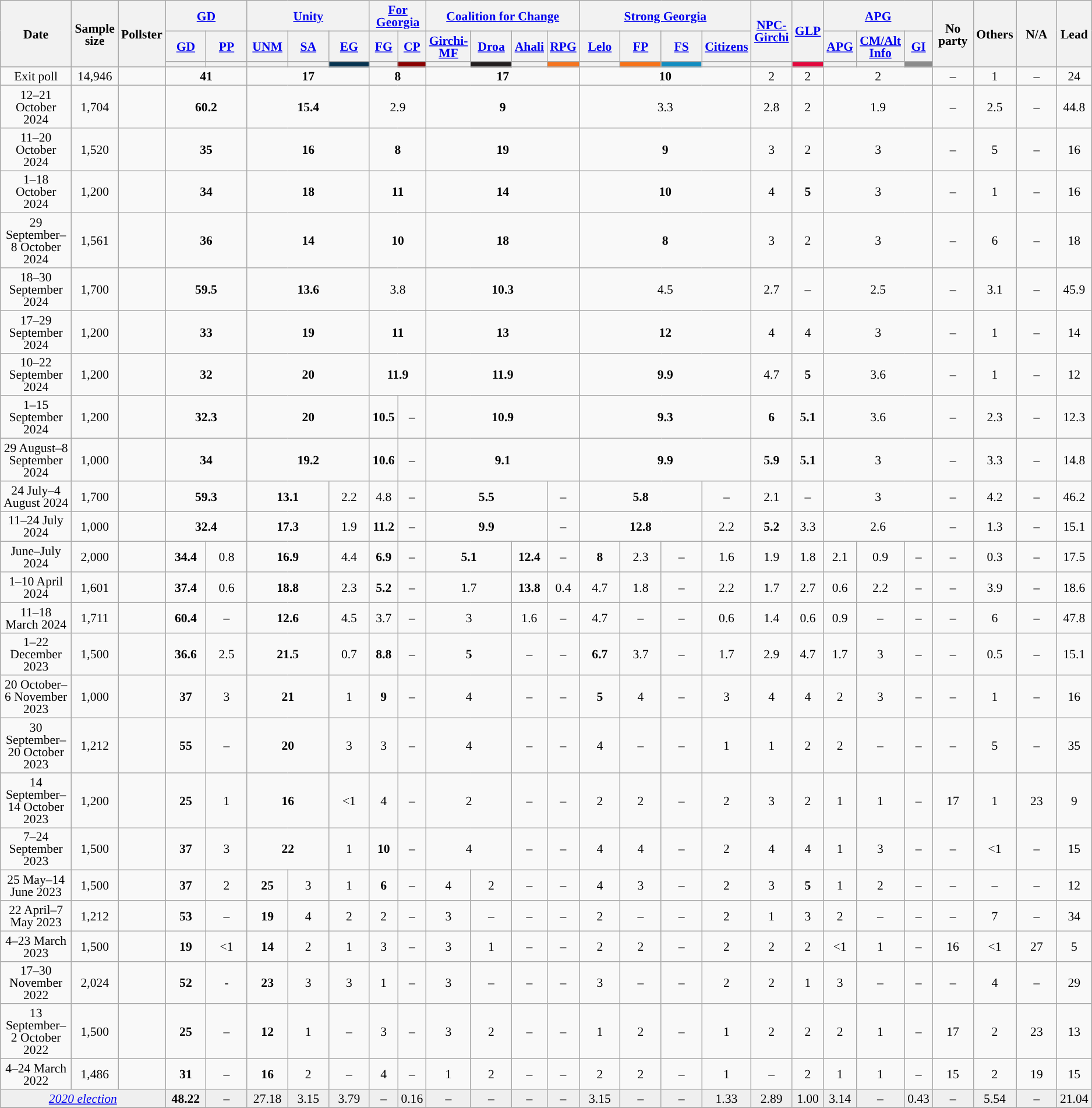<table class="wikitable sortable sticky-table-head sticky-table-col1 mw-datatable sort-under" style="text-align:center; font-size:90%; line-height:14px;">
<tr style="background-color:#E9E9E9">
<th rowspan=3>Date</th>
<th rowspan=3>Sample size</th>
<th rowspan=3>Pollster</th>
<th colspan="2"><a href='#'>GD</a></th>
<th colspan="3"><a href='#'>Unity</a></th>
<th colspan="2"><a href='#'>For Georgia</a></th>
<th colspan="4"><a href='#'>Coalition for Change</a></th>
<th colspan="4"><a href='#'>Strong Georgia</a></th>
<th width=40px rowspan="2"><a href='#'>NPC-Girchi</a></th>
<th rowspan="2"><a href='#'>GLP</a></th>
<th colspan="3"><a href='#'>APG</a></th>
<th rowspan="3" width="40px">No party</th>
<th width=40px rowspan="3">Others</th>
<th width=40px rowspan="3">N/A</th>
<th style="width:20px;" rowspan="3">Lead</th>
</tr>
<tr>
<th width=40px class=sticky-table-none><a href='#'>GD</a></th>
<th width=40px><a href='#'>PP</a></th>
<th width=40px><a href='#'>UNM</a></th>
<th width=40px><a href='#'>SA</a></th>
<th width=40px><a href='#'>EG</a></th>
<th><a href='#'>FG</a></th>
<th><a href='#'>CP</a></th>
<th width=40px><a href='#'>Girchi-MF</a></th>
<th width=40px><a href='#'>Droa</a></th>
<th><a href='#'>Ahali</a></th>
<th><a href='#'>RPG</a></th>
<th width="40px"><a href='#'>Lelo</a></th>
<th width=40px><a href='#'>FP</a></th>
<th width=40px><a href='#'>FS</a></th>
<th width=40px><a href='#'>Citizens</a></th>
<th><a href='#'>APG</a></th>
<th><a href='#'>CM/Alt Info</a></th>
<th><a href='#'>GI</a></th>
</tr>
<tr>
<th class=sticky-table-none style="background:"></th>
<th style="background:"></th>
<th style="background:"></th>
<th style="background:"></th>
<th style="background:#073451;"></th>
<th style="background:"></th>
<th style="background:#8B0000;"></th>
<th style="background:"></th>
<th style="background:#231F20;"></th>
<th style="background:"></th>
<th style="background:#F6741E;"></th>
<th style="background:"></th>
<th style="background:#F87217;"></th>
<th style="background:#118DC1;"></th>
<th style="background:"></th>
<th style="background:"></th>
<th style="background:#E3063C;"></th>
<th style="background:"></th>
<th style="background:"></th>
<th style="background:#8b8b8b;"></th>
</tr>
<tr>
<td>Exit poll</td>
<td>14,946</td>
<td></td>
<td colspan="2" ><strong>41</strong></td>
<td colspan="3"><strong>17</strong></td>
<td colspan="2"><strong>8</strong></td>
<td colspan="4"><strong>17</strong></td>
<td colspan="4"><strong>10</strong></td>
<td>2</td>
<td>2</td>
<td colspan="3">2</td>
<td>–</td>
<td>1</td>
<td>–</td>
<td style="background:">24</td>
</tr>
<tr>
<td>12–21 October 2024</td>
<td>1,704</td>
<td></td>
<td colspan="2" ><strong>60.2</strong></td>
<td colspan="3"><strong>15.4</strong></td>
<td colspan="2">2.9</td>
<td colspan="4"><strong>9</strong></td>
<td colspan="4">3.3</td>
<td>2.8</td>
<td>2</td>
<td colspan="3">1.9</td>
<td>–</td>
<td>2.5</td>
<td>–</td>
<td style="background:">44.8</td>
</tr>
<tr>
<td>11–20 October 2024</td>
<td>1,520</td>
<td></td>
<td colspan="2" ><strong>35</strong></td>
<td colspan="3"><strong>16</strong></td>
<td colspan="2"><strong>8</strong></td>
<td colspan="4"><strong>19</strong></td>
<td colspan="4"><strong>9</strong></td>
<td>3</td>
<td>2</td>
<td colspan="3">3</td>
<td>–</td>
<td>5</td>
<td>–</td>
<td style="background:">16</td>
</tr>
<tr>
<td>1–18 October 2024</td>
<td>1,200</td>
<td></td>
<td colspan="2" ><strong>34</strong></td>
<td colspan="3"><strong>18</strong></td>
<td colspan="2"><strong>11</strong></td>
<td colspan="4"><strong>14</strong></td>
<td colspan="4"><strong>10</strong></td>
<td>4</td>
<td><strong>5</strong></td>
<td colspan="3">3</td>
<td>–</td>
<td>1</td>
<td>–</td>
<td style="background:">16</td>
</tr>
<tr>
<td>29 September–8 October 2024</td>
<td>1,561</td>
<td></td>
<td colspan="2" ><strong>36</strong></td>
<td colspan="3"><strong>14</strong></td>
<td colspan="2"><strong>10</strong></td>
<td colspan="4"><strong>18</strong></td>
<td colspan="4"><strong>8</strong></td>
<td>3</td>
<td>2</td>
<td colspan="3">3</td>
<td>–</td>
<td>6</td>
<td>–</td>
<td style="background:">18</td>
</tr>
<tr>
<td>18–30 September 2024</td>
<td>1,700</td>
<td></td>
<td colspan="2" ><strong>59.5</strong></td>
<td colspan="3"><strong>13.6</strong></td>
<td colspan="2">3.8</td>
<td colspan="4"><strong>10.3</strong></td>
<td colspan="4">4.5</td>
<td>2.7</td>
<td>–</td>
<td colspan="3">2.5</td>
<td>–</td>
<td>3.1</td>
<td>–</td>
<td style="background:">45.9</td>
</tr>
<tr>
<td>17–29 September 2024</td>
<td>1,200</td>
<td></td>
<td colspan="2" ><strong>33</strong></td>
<td colspan="3"><strong>19</strong></td>
<td colspan="2"><strong>11</strong></td>
<td colspan="4"><strong>13</strong></td>
<td colspan="4"><strong>12</strong></td>
<td>4</td>
<td>4</td>
<td colspan="3">3</td>
<td>–</td>
<td>1</td>
<td>–</td>
<td style="background:">14</td>
</tr>
<tr>
<td>10–22 September 2024</td>
<td>1,200</td>
<td></td>
<td colspan="2" ><strong>32</strong></td>
<td colspan="3"><strong>20</strong></td>
<td colspan="2"><strong>11.9</strong></td>
<td colspan="4"><strong>11.9</strong></td>
<td colspan="4"><strong>9.9</strong></td>
<td>4.7</td>
<td><strong>5</strong></td>
<td colspan="3">3.6</td>
<td>–</td>
<td>1</td>
<td>–</td>
<td style="background:">12</td>
</tr>
<tr>
<td>1–15 September 2024</td>
<td>1,200</td>
<td></td>
<td colspan="2" ><strong>32.3</strong></td>
<td colspan="3"><strong>20</strong></td>
<td><strong>10.5</strong></td>
<td>–</td>
<td colspan="4"><strong>10.9</strong></td>
<td colspan="4"><strong>9.3</strong></td>
<td><strong>6</strong></td>
<td><strong>5.1</strong></td>
<td colspan="3">3.6</td>
<td>–</td>
<td>2.3</td>
<td>–</td>
<td style="background:">12.3</td>
</tr>
<tr>
<td>29 August–8 September 2024</td>
<td>1,000</td>
<td></td>
<td colspan="2" ><strong>34</strong></td>
<td colspan="3"><strong>19.2</strong></td>
<td><strong>10.6</strong></td>
<td>–</td>
<td colspan="4"><strong>9.1</strong></td>
<td colspan="4"><strong>9.9</strong></td>
<td><strong>5.9</strong></td>
<td><strong>5.1</strong></td>
<td colspan="3">3</td>
<td>–</td>
<td>3.3</td>
<td>–</td>
<td style="background:">14.8</td>
</tr>
<tr>
<td>24 July–4 August 2024</td>
<td>1,700</td>
<td></td>
<td colspan="2" ><strong>59.3</strong></td>
<td colspan="2"><strong>13.1</strong></td>
<td>2.2</td>
<td>4.8</td>
<td>–</td>
<td colspan="3"><strong>5.5</strong></td>
<td>–</td>
<td colspan="3"><strong>5.8</strong></td>
<td>–</td>
<td>2.1</td>
<td>–</td>
<td colspan="3">3</td>
<td>–</td>
<td>4.2</td>
<td>–</td>
<td style="background:">46.2</td>
</tr>
<tr>
<td>11–24 July 2024</td>
<td>1,000</td>
<td></td>
<td colspan="2" ><strong>32.4</strong></td>
<td colspan="2"><strong>17.3</strong></td>
<td>1.9</td>
<td><strong>11.2</strong></td>
<td>–</td>
<td colspan="3"><strong>9.9</strong></td>
<td>–</td>
<td colspan="3"><strong>12.8</strong></td>
<td>2.2</td>
<td><strong>5.2</strong></td>
<td>3.3</td>
<td colspan="3">2.6</td>
<td>–</td>
<td>1.3</td>
<td>–</td>
<td style="background:">15.1</td>
</tr>
<tr>
<td>June–July 2024</td>
<td>2,000</td>
<td></td>
<td><strong>34.4</strong></td>
<td>0.8</td>
<td colspan="2"><strong>16.9</strong></td>
<td>4.4</td>
<td><strong>6.9</strong></td>
<td>–</td>
<td colspan="2"><strong>5.1</strong></td>
<td><strong>12.4</strong></td>
<td>–</td>
<td><strong>8</strong></td>
<td>2.3</td>
<td>–</td>
<td>1.6</td>
<td>1.9</td>
<td>1.8</td>
<td>2.1</td>
<td>0.9</td>
<td>–</td>
<td>–</td>
<td>0.3</td>
<td>–</td>
<td style="background:">17.5</td>
</tr>
<tr>
<td>1–10 April 2024</td>
<td>1,601</td>
<td></td>
<td><strong>37.4</strong></td>
<td>0.6</td>
<td colspan="2"><strong>18.8</strong></td>
<td>2.3</td>
<td><strong>5.2</strong></td>
<td>–</td>
<td colspan="2">1.7</td>
<td><strong>13.8</strong></td>
<td>0.4</td>
<td>4.7</td>
<td>1.8</td>
<td>–</td>
<td>2.2</td>
<td>1.7</td>
<td>2.7</td>
<td>0.6</td>
<td>2.2</td>
<td>–</td>
<td>–</td>
<td>3.9</td>
<td>–</td>
<td style="background:">18.6</td>
</tr>
<tr>
<td>11–18 March 2024</td>
<td>1,711</td>
<td></td>
<td><strong>60.4</strong></td>
<td>–</td>
<td colspan="2"><strong>12.6</strong></td>
<td>4.5</td>
<td>3.7</td>
<td>–</td>
<td colspan="2">3</td>
<td>1.6</td>
<td>–</td>
<td>4.7</td>
<td>–</td>
<td>–</td>
<td>0.6</td>
<td>1.4</td>
<td>0.6</td>
<td>0.9</td>
<td>–</td>
<td>–</td>
<td>–</td>
<td>6</td>
<td>–</td>
<td style="background:">47.8</td>
</tr>
<tr>
<td>1–22 December 2023</td>
<td>1,500</td>
<td></td>
<td><strong>36.6</strong></td>
<td>2.5</td>
<td colspan="2"><strong>21.5</strong></td>
<td>0.7</td>
<td><strong>8.8</strong></td>
<td>–</td>
<td colspan="2"><strong>5</strong></td>
<td>–</td>
<td>–</td>
<td><strong>6.7</strong></td>
<td>3.7</td>
<td>–</td>
<td>1.7</td>
<td>2.9</td>
<td>4.7</td>
<td>1.7</td>
<td>3</td>
<td>–</td>
<td>–</td>
<td>0.5</td>
<td>–</td>
<td style="background:">15.1</td>
</tr>
<tr>
<td>20 October–6 November 2023</td>
<td>1,000</td>
<td></td>
<td><strong>37</strong></td>
<td>3</td>
<td colspan="2"><strong>21</strong></td>
<td>1</td>
<td><strong>9</strong></td>
<td>–</td>
<td colspan="2">4</td>
<td>–</td>
<td>–</td>
<td><strong>5</strong></td>
<td>4</td>
<td>–</td>
<td>3</td>
<td>4</td>
<td>4</td>
<td>2</td>
<td>3</td>
<td>–</td>
<td>–</td>
<td>1</td>
<td>–</td>
<td style="background:">16</td>
</tr>
<tr>
<td>30 September–20 October 2023</td>
<td>1,212</td>
<td></td>
<td><strong>55</strong></td>
<td>–</td>
<td colspan="2"><strong>20</strong></td>
<td>3</td>
<td>3</td>
<td>–</td>
<td colspan="2">4</td>
<td>–</td>
<td>–</td>
<td>4</td>
<td>–</td>
<td>–</td>
<td>1</td>
<td>1</td>
<td>2</td>
<td>2</td>
<td>–</td>
<td>–</td>
<td>–</td>
<td>5</td>
<td>–</td>
<td style="background:">35</td>
</tr>
<tr>
<td>14 September–14 October 2023</td>
<td>1,200</td>
<td></td>
<td><strong>25</strong></td>
<td>1</td>
<td colspan="2"><strong>16</strong></td>
<td><1</td>
<td>4</td>
<td>–</td>
<td colspan="2">2</td>
<td>–</td>
<td>–</td>
<td>2</td>
<td>2</td>
<td>–</td>
<td>2</td>
<td>3</td>
<td>2</td>
<td>1</td>
<td>1</td>
<td>–</td>
<td>17</td>
<td>1</td>
<td>23</td>
<td style="background:">9</td>
</tr>
<tr>
<td>7–24 September 2023</td>
<td>1,500</td>
<td></td>
<td><strong>37</strong></td>
<td>3</td>
<td colspan="2"><strong>22</strong></td>
<td>1</td>
<td><strong>10</strong></td>
<td>–</td>
<td colspan="2">4</td>
<td>–</td>
<td>–</td>
<td>4</td>
<td>4</td>
<td>–</td>
<td>2</td>
<td>4</td>
<td>4</td>
<td>1</td>
<td>3</td>
<td>–</td>
<td>–</td>
<td><1</td>
<td>–</td>
<td style="background:">15</td>
</tr>
<tr>
<td>25 May–14 June 2023</td>
<td>1,500</td>
<td></td>
<td><strong>37</strong></td>
<td>2</td>
<td><strong>25</strong></td>
<td>3</td>
<td>1</td>
<td><strong>6</strong></td>
<td>–</td>
<td>4</td>
<td>2</td>
<td>–</td>
<td>–</td>
<td>4</td>
<td>3</td>
<td>–</td>
<td>2</td>
<td>3</td>
<td><strong>5</strong></td>
<td>1</td>
<td>2</td>
<td>–</td>
<td>–</td>
<td>–</td>
<td>–</td>
<td style="background:">12</td>
</tr>
<tr>
<td>22 April–7 May 2023</td>
<td>1,212</td>
<td></td>
<td><strong>53</strong></td>
<td>–</td>
<td><strong>19</strong></td>
<td>4</td>
<td>2</td>
<td>2</td>
<td>–</td>
<td>3</td>
<td>–</td>
<td>–</td>
<td>–</td>
<td>2</td>
<td>–</td>
<td>–</td>
<td>2</td>
<td>1</td>
<td>3</td>
<td>2</td>
<td>–</td>
<td>–</td>
<td>–</td>
<td>7</td>
<td>–</td>
<td style="background:">34</td>
</tr>
<tr>
<td>4–23 March 2023</td>
<td>1,500</td>
<td></td>
<td><strong>19</strong></td>
<td><1</td>
<td><strong>14</strong></td>
<td>2</td>
<td>1</td>
<td>3</td>
<td>–</td>
<td>3</td>
<td>1</td>
<td>–</td>
<td>–</td>
<td>2</td>
<td>2</td>
<td>–</td>
<td>2</td>
<td>2</td>
<td>2</td>
<td><1</td>
<td>1</td>
<td>–</td>
<td>16</td>
<td><1</td>
<td>27</td>
<td style="background:">5</td>
</tr>
<tr>
<td>17–30 November 2022</td>
<td>2,024</td>
<td></td>
<td><strong>52</strong></td>
<td>-</td>
<td><strong>23</strong></td>
<td>3</td>
<td>3</td>
<td>1</td>
<td>–</td>
<td>3</td>
<td>–</td>
<td>–</td>
<td>–</td>
<td>3</td>
<td>–</td>
<td>–</td>
<td>2</td>
<td>2</td>
<td>1</td>
<td>3</td>
<td>–</td>
<td>–</td>
<td>–</td>
<td>4</td>
<td>–</td>
<td style="background:">29</td>
</tr>
<tr>
<td>13 September–2 October 2022</td>
<td>1,500</td>
<td></td>
<td><strong>25</strong></td>
<td>–</td>
<td><strong>12</strong></td>
<td>1</td>
<td>–</td>
<td>3</td>
<td>–</td>
<td>3</td>
<td>2</td>
<td>–</td>
<td>–</td>
<td>1</td>
<td>2</td>
<td>–</td>
<td>1</td>
<td>2</td>
<td>2</td>
<td>2</td>
<td>1</td>
<td>–</td>
<td>17</td>
<td>2</td>
<td>23</td>
<td style="background:">13</td>
</tr>
<tr>
<td>4–24 March 2022</td>
<td>1,486</td>
<td></td>
<td><strong>31</strong></td>
<td>–</td>
<td><strong>16</strong></td>
<td>2</td>
<td>–</td>
<td>4</td>
<td>–</td>
<td>1</td>
<td>2</td>
<td>–</td>
<td>–</td>
<td>2</td>
<td>2</td>
<td>–</td>
<td>1</td>
<td>–</td>
<td>2</td>
<td>1</td>
<td>1</td>
<td>–</td>
<td>15</td>
<td>2</td>
<td>19</td>
<td style="background:">15</td>
</tr>
<tr style="background:#EFEFEF;">
<td colspan="3"><em><a href='#'>2020 election</a></em></td>
<td><strong>48.22</strong></td>
<td>–</td>
<td>27.18</td>
<td>3.15</td>
<td>3.79</td>
<td>–</td>
<td>0.16</td>
<td>–</td>
<td>–</td>
<td>–</td>
<td>–</td>
<td>3.15</td>
<td>–</td>
<td>–</td>
<td>1.33</td>
<td>2.89</td>
<td>1.00</td>
<td>3.14</td>
<td>–</td>
<td>0.43</td>
<td>–</td>
<td>5.54</td>
<td>–</td>
<td style="background:">21.04</td>
</tr>
<tr>
</tr>
</table>
